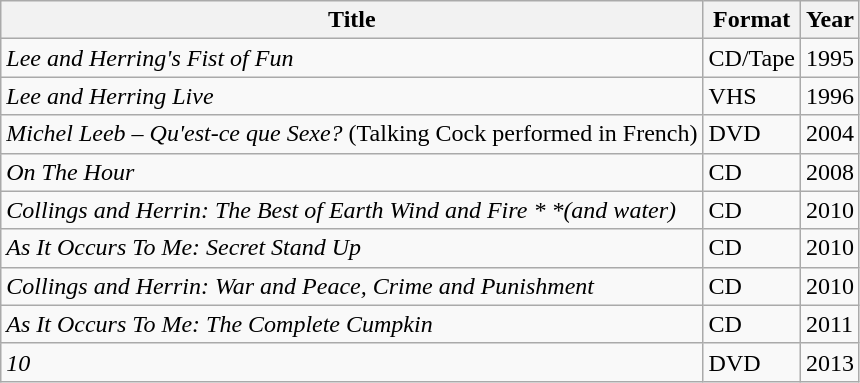<table class="wikitable">
<tr>
<th>Title</th>
<th>Format</th>
<th>Year</th>
</tr>
<tr>
<td><em>Lee and Herring's Fist of Fun</em></td>
<td>CD/Tape</td>
<td>1995</td>
</tr>
<tr>
<td><em>Lee and Herring Live</em></td>
<td>VHS</td>
<td>1996</td>
</tr>
<tr>
<td><em>Michel Leeb – Qu'est-ce que Sexe?</em> (Talking Cock performed in French)</td>
<td>DVD</td>
<td>2004</td>
</tr>
<tr>
<td><em>On The Hour</em></td>
<td>CD</td>
<td>2008</td>
</tr>
<tr>
<td><em>Collings and Herrin: The Best of Earth Wind and Fire * *(and water)</em></td>
<td>CD</td>
<td>2010</td>
</tr>
<tr>
<td><em>As It Occurs To Me: Secret Stand Up</em></td>
<td>CD</td>
<td>2010</td>
</tr>
<tr>
<td><em>Collings and Herrin: War and Peace, Crime and Punishment</em></td>
<td>CD</td>
<td>2010</td>
</tr>
<tr>
<td><em>As It Occurs To Me: The Complete Cumpkin</em></td>
<td>CD</td>
<td>2011</td>
</tr>
<tr>
<td><em>10</em></td>
<td>DVD</td>
<td>2013</td>
</tr>
</table>
